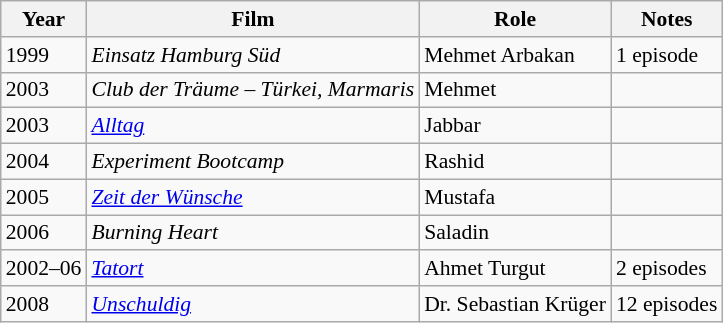<table class="wikitable" style="font-size: 90%;">
<tr>
<th>Year</th>
<th>Film</th>
<th>Role</th>
<th>Notes</th>
</tr>
<tr>
<td>1999</td>
<td><em>Einsatz Hamburg Süd</em></td>
<td>Mehmet Arbakan</td>
<td>1 episode</td>
</tr>
<tr>
<td>2003</td>
<td><em>Club der Träume – Türkei, Marmaris</em></td>
<td>Mehmet</td>
<td></td>
</tr>
<tr>
<td>2003</td>
<td><em><a href='#'>Alltag</a></em></td>
<td>Jabbar</td>
<td></td>
</tr>
<tr>
<td>2004</td>
<td><em>Experiment Bootcamp</em></td>
<td>Rashid</td>
<td></td>
</tr>
<tr>
<td>2005</td>
<td><em><a href='#'>Zeit der Wünsche</a></em></td>
<td>Mustafa</td>
<td></td>
</tr>
<tr>
<td>2006</td>
<td><em>Burning Heart</em></td>
<td>Saladin</td>
<td></td>
</tr>
<tr>
<td>2002–06</td>
<td><em><a href='#'>Tatort</a></em></td>
<td>Ahmet Turgut</td>
<td>2 episodes</td>
</tr>
<tr>
<td>2008</td>
<td><em><a href='#'>Unschuldig</a></em></td>
<td>Dr. Sebastian Krüger</td>
<td>12 episodes</td>
</tr>
</table>
